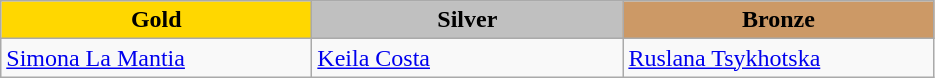<table class="wikitable" style="text-align:left">
<tr align="center">
<td width=200 bgcolor=gold><strong>Gold</strong></td>
<td width=200 bgcolor=silver><strong>Silver</strong></td>
<td width=200 bgcolor=CC9966><strong>Bronze</strong></td>
</tr>
<tr>
<td><a href='#'>Simona La Mantia</a><br><em></em></td>
<td><a href='#'>Keila Costa</a><br><em></em></td>
<td><a href='#'>Ruslana Tsykhotska</a><br><em></em></td>
</tr>
</table>
